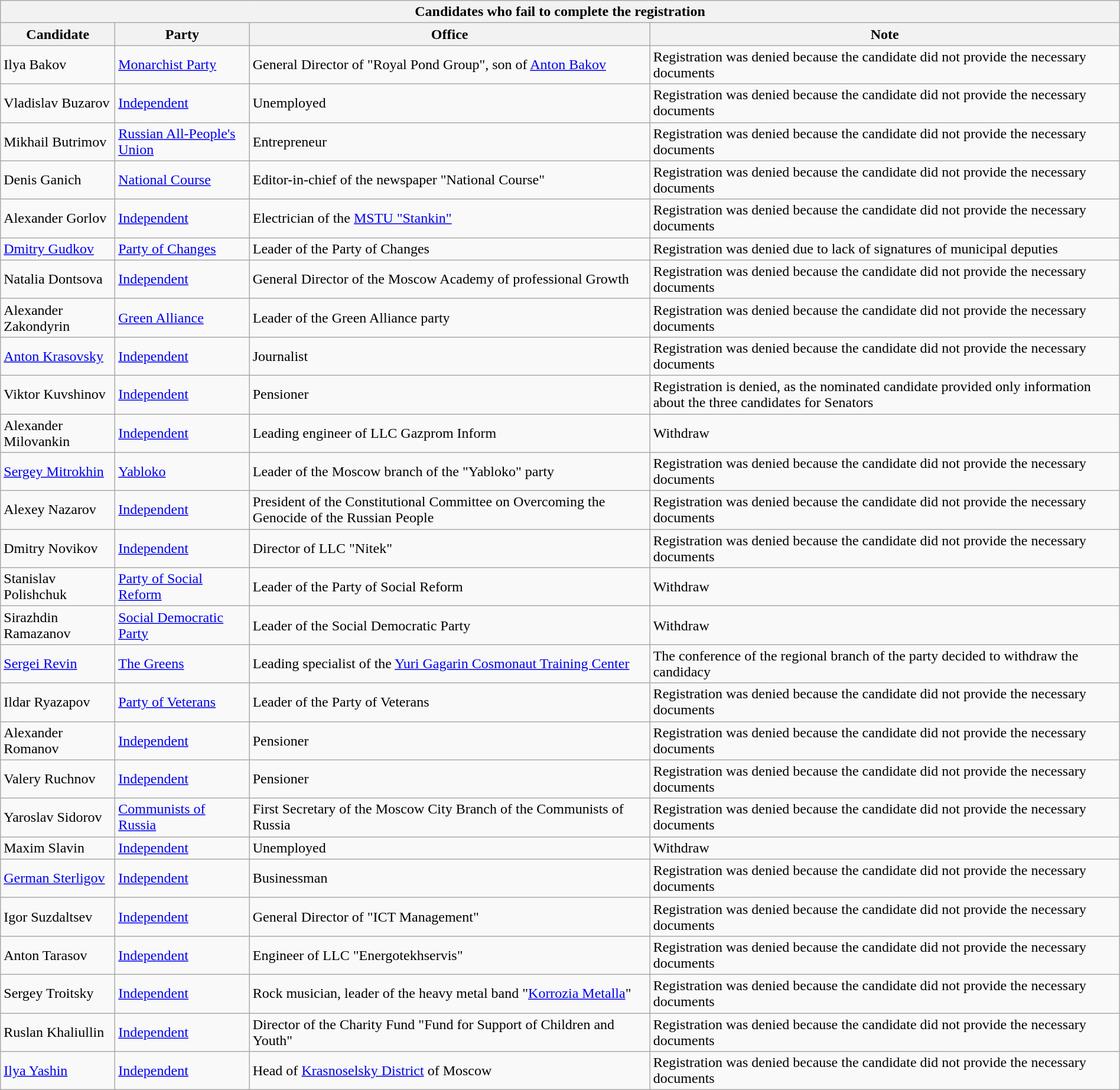<table class="wikitable collapsible collapsed" style="width:100%">
<tr>
<th colspan=4>Candidates who fail to complete the registration</th>
</tr>
<tr>
<th>Candidate</th>
<th>Party</th>
<th>Office</th>
<th>Note</th>
</tr>
<tr>
<td>Ilya Bakov</td>
<td><a href='#'>Monarchist Party</a></td>
<td>General Director of "Royal Pond Group", son of <a href='#'>Anton Bakov</a></td>
<td>Registration was denied because the candidate did not provide the necessary documents</td>
</tr>
<tr>
<td>Vladislav Buzarov</td>
<td><a href='#'>Independent</a></td>
<td>Unemployed</td>
<td>Registration was denied because the candidate did not provide the necessary documents</td>
</tr>
<tr>
<td>Mikhail Butrimov</td>
<td><a href='#'>Russian All-People's Union</a></td>
<td>Entrepreneur</td>
<td>Registration was denied because the candidate did not provide the necessary documents</td>
</tr>
<tr>
<td>Denis Ganich</td>
<td><a href='#'>National Course</a></td>
<td>Editor-in-chief of the newspaper "National Course"</td>
<td>Registration was denied because the candidate did not provide the necessary documents</td>
</tr>
<tr>
<td>Alexander Gorlov</td>
<td><a href='#'>Independent</a></td>
<td>Electrician of the <a href='#'>MSTU "Stankin"</a></td>
<td>Registration was denied because the candidate did not provide the necessary documents</td>
</tr>
<tr>
<td><a href='#'>Dmitry Gudkov</a></td>
<td><a href='#'>Party of Changes</a></td>
<td>Leader of the Party of Changes</td>
<td>Registration was denied due to lack of signatures of municipal deputies</td>
</tr>
<tr>
<td>Natalia Dontsova</td>
<td><a href='#'>Independent</a></td>
<td>General Director of the Moscow Academy of professional Growth</td>
<td>Registration was denied because the candidate did not provide the necessary documents</td>
</tr>
<tr>
<td>Alexander Zakondyrin</td>
<td><a href='#'>Green Alliance</a></td>
<td>Leader of the Green Alliance party</td>
<td>Registration was denied because the candidate did not provide the necessary documents</td>
</tr>
<tr>
<td><a href='#'>Anton Krasovsky</a></td>
<td><a href='#'>Independent</a></td>
<td>Journalist</td>
<td>Registration was denied because the candidate did not provide the necessary documents</td>
</tr>
<tr>
<td>Viktor Kuvshinov</td>
<td><a href='#'>Independent</a></td>
<td>Pensioner</td>
<td>Registration is denied, as the nominated candidate provided only information about the three candidates for Senators</td>
</tr>
<tr>
<td>Alexander Milovankin</td>
<td><a href='#'>Independent</a></td>
<td>Leading engineer of LLC Gazprom Inform</td>
<td>Withdraw</td>
</tr>
<tr>
<td><a href='#'>Sergey Mitrokhin</a></td>
<td><a href='#'>Yabloko</a></td>
<td>Leader of the Moscow branch of the "Yabloko" party</td>
<td>Registration was denied because the candidate did not provide the necessary documents</td>
</tr>
<tr>
<td>Alexey Nazarov</td>
<td><a href='#'>Independent</a></td>
<td>President of the Constitutional Committee on Overcoming the Genocide of the Russian People</td>
<td>Registration was denied because the candidate did not provide the necessary documents</td>
</tr>
<tr>
<td>Dmitry Novikov</td>
<td><a href='#'>Independent</a></td>
<td>Director of LLC "Nitek"</td>
<td>Registration was denied because the candidate did not provide the necessary documents</td>
</tr>
<tr>
<td>Stanislav Polishchuk</td>
<td><a href='#'>Party of Social Reform</a></td>
<td>Leader of the Party of Social Reform</td>
<td>Withdraw</td>
</tr>
<tr>
<td>Sirazhdin Ramazanov</td>
<td><a href='#'>Social Democratic Party</a></td>
<td>Leader of the Social Democratic Party</td>
<td>Withdraw</td>
</tr>
<tr>
<td><a href='#'>Sergei Revin</a></td>
<td><a href='#'>The Greens</a></td>
<td>Leading specialist of the <a href='#'>Yuri Gagarin Cosmonaut Training Center</a></td>
<td>The conference of the regional branch of the party decided to withdraw the candidacy</td>
</tr>
<tr>
<td>Ildar Ryazapov</td>
<td><a href='#'>Party of Veterans</a></td>
<td>Leader of the Party of Veterans</td>
<td>Registration was denied because the candidate did not provide the necessary documents</td>
</tr>
<tr>
<td>Alexander Romanov</td>
<td><a href='#'>Independent</a></td>
<td>Pensioner</td>
<td>Registration was denied because the candidate did not provide the necessary documents</td>
</tr>
<tr>
<td>Valery Ruchnov</td>
<td><a href='#'>Independent</a></td>
<td>Pensioner</td>
<td>Registration was denied because the candidate did not provide the necessary documents</td>
</tr>
<tr>
<td>Yaroslav Sidorov</td>
<td><a href='#'>Communists of Russia</a></td>
<td>First Secretary of the Moscow City Branch of the Communists of Russia</td>
<td>Registration was denied because the candidate did not provide the necessary documents</td>
</tr>
<tr>
<td>Maxim Slavin</td>
<td><a href='#'>Independent</a></td>
<td>Unemployed</td>
<td>Withdraw</td>
</tr>
<tr>
<td><a href='#'>German Sterligov</a></td>
<td><a href='#'>Independent</a></td>
<td>Businessman</td>
<td>Registration was denied because the candidate did not provide the necessary documents</td>
</tr>
<tr>
<td>Igor Suzdaltsev</td>
<td><a href='#'>Independent</a></td>
<td>General Director of "ICT Management"</td>
<td>Registration was denied because the candidate did not provide the necessary documents</td>
</tr>
<tr>
<td>Anton Tarasov</td>
<td><a href='#'>Independent</a></td>
<td>Engineer of LLC "Energotekhservis"</td>
<td>Registration was denied because the candidate did not provide the necessary documents</td>
</tr>
<tr>
<td>Sergey Troitsky</td>
<td><a href='#'>Independent</a></td>
<td>Rock musician, leader of the heavy metal band "<a href='#'>Korrozia Metalla</a>"</td>
<td>Registration was denied because the candidate did not provide the necessary documents</td>
</tr>
<tr>
<td>Ruslan Khaliullin</td>
<td><a href='#'>Independent</a></td>
<td>Director of the Charity Fund "Fund for Support of Children and Youth"</td>
<td>Registration was denied because the candidate did not provide the necessary documents</td>
</tr>
<tr>
<td><a href='#'>Ilya Yashin</a></td>
<td><a href='#'>Independent</a></td>
<td>Head of <a href='#'>Krasnoselsky District</a> of Moscow</td>
<td>Registration was denied because the candidate did not provide the necessary documents</td>
</tr>
</table>
